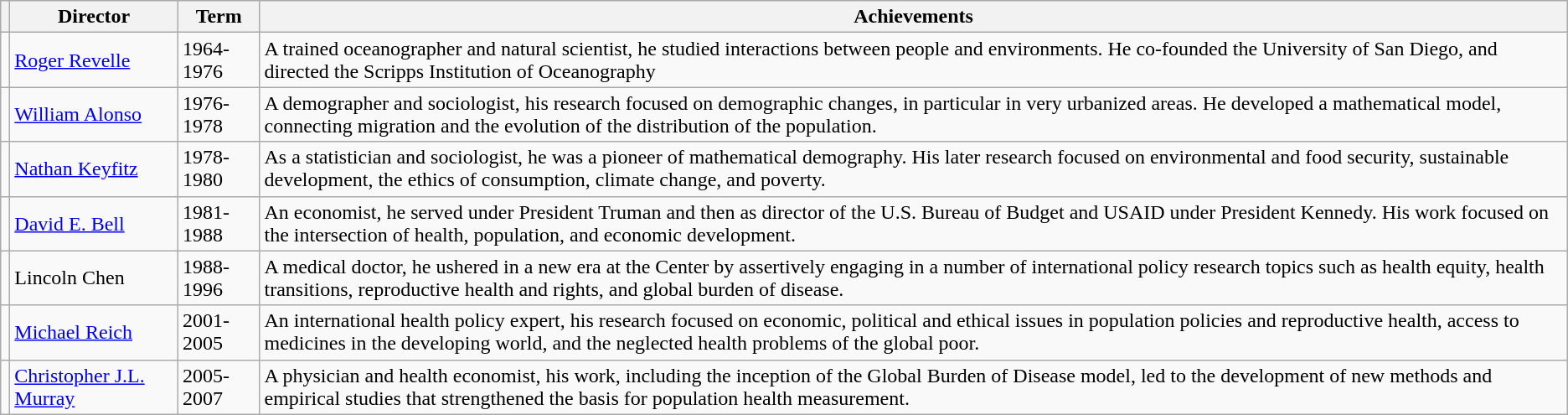<table class="wikitable">
<tr>
<th></th>
<th>Director</th>
<th>Term</th>
<th>Achievements</th>
</tr>
<tr>
<td></td>
<td><a href='#'>Roger Revelle</a></td>
<td>1964-1976</td>
<td>A trained oceanographer and natural scientist, he studied interactions between people and environments.  He co-founded the University of San Diego, and directed the Scripps Institution of Oceanography</td>
</tr>
<tr>
<td></td>
<td><a href='#'>William Alonso</a></td>
<td>1976-1978</td>
<td>A demographer and sociologist, his research focused on demographic changes, in particular in very urbanized areas.  He developed a mathematical model, connecting migration and the evolution of the distribution of the population.</td>
</tr>
<tr>
<td></td>
<td><a href='#'>Nathan Keyfitz</a></td>
<td>1978-1980</td>
<td>As a statistician and sociologist, he was a pioneer of mathematical demography.  His later research focused on environmental and food security, sustainable development, the ethics of consumption, climate change, and poverty.</td>
</tr>
<tr>
<td></td>
<td><a href='#'>David E. Bell</a></td>
<td>1981-1988</td>
<td>An economist, he served under President Truman and then as director of the U.S. Bureau of Budget and USAID under President Kennedy.  His work focused on the intersection of health, population, and economic development.</td>
</tr>
<tr>
<td></td>
<td>Lincoln Chen</td>
<td>1988-1996</td>
<td>A medical doctor, he ushered in a new era at the Center by assertively engaging in a number of international policy research topics such as health equity, health transitions, reproductive health and rights, and global burden of disease.</td>
</tr>
<tr>
<td></td>
<td><a href='#'>Michael Reich</a></td>
<td>2001-2005</td>
<td>An international health policy expert, his research focused on economic, political and ethical issues in population policies and reproductive health, access to medicines in the developing world, and the neglected health problems of the global poor.</td>
</tr>
<tr>
<td></td>
<td><a href='#'>Christopher J.L. Murray</a></td>
<td>2005-2007</td>
<td>A physician and health economist, his work, including the inception of the Global Burden of Disease model, led to the development of new methods and empirical studies that strengthened the basis for population health measurement.</td>
</tr>
</table>
